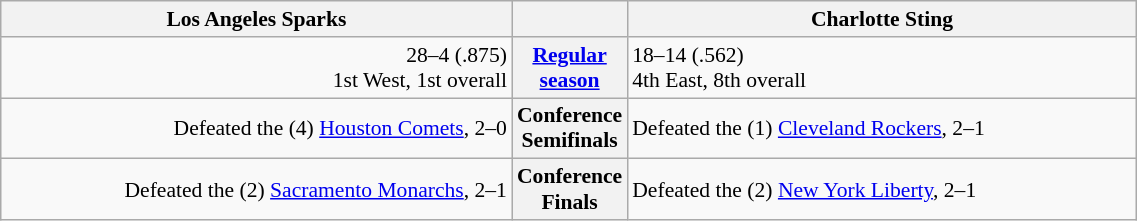<table class="wikitable" style="width: 60%; font-size:90%;">
<tr valign=top>
<th width=50%>Los Angeles Sparks</th>
<th></th>
<th width=50%>Charlotte Sting</th>
</tr>
<tr>
<td align=right>28–4 (.875)<br>1st West, 1st overall</td>
<th><a href='#'>Regular season</a></th>
<td align=left>18–14 (.562)<br>4th East, 8th overall</td>
</tr>
<tr>
<td align=right>Defeated the (4) <a href='#'>Houston Comets</a>, 2–0</td>
<th>Conference Semifinals</th>
<td align=left>Defeated the (1) <a href='#'>Cleveland Rockers</a>, 2–1</td>
</tr>
<tr>
<td align=right>Defeated the (2) <a href='#'>Sacramento Monarchs</a>, 2–1</td>
<th>Conference Finals</th>
<td align=left>Defeated the (2) <a href='#'>New York Liberty</a>, 2–1</td>
</tr>
</table>
